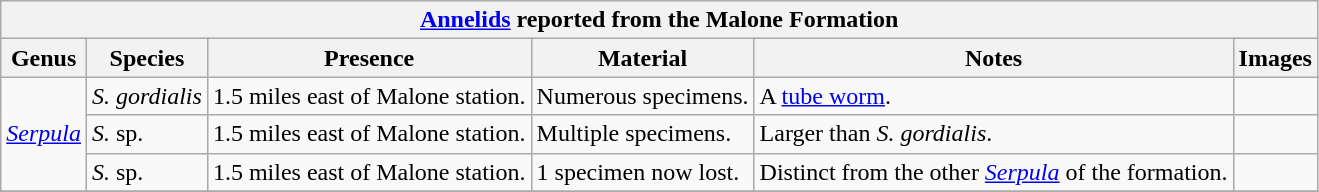<table class="wikitable" align="center">
<tr>
<th colspan="6" align="center"><strong><a href='#'>Annelids</a> reported from the Malone Formation</strong></th>
</tr>
<tr>
<th>Genus</th>
<th>Species</th>
<th>Presence</th>
<th><strong>Material</strong></th>
<th>Notes</th>
<th>Images</th>
</tr>
<tr>
<td rowspan="3"><em><a href='#'>Serpula</a></em></td>
<td><em>S. gordialis</em></td>
<td>1.5 miles east of Malone station.</td>
<td>Numerous specimens.</td>
<td>A <a href='#'>tube worm</a>.</td>
<td></td>
</tr>
<tr>
<td><em>S.</em> sp.</td>
<td>1.5 miles east of Malone station.</td>
<td>Multiple specimens.</td>
<td>Larger than <em>S. gordialis</em>.</td>
<td></td>
</tr>
<tr>
<td><em>S.</em> sp.</td>
<td>1.5 miles east of Malone station.</td>
<td>1 specimen now lost.</td>
<td>Distinct from the other <em><a href='#'>Serpula</a></em> of the formation.</td>
<td></td>
</tr>
<tr>
</tr>
</table>
